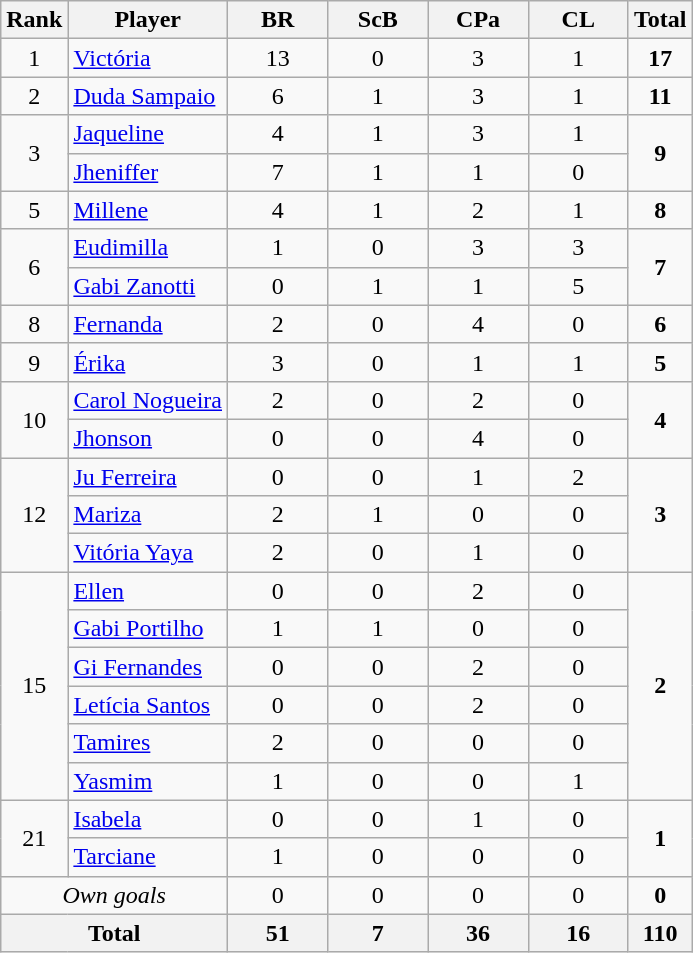<table class="wikitable" style="text-align:center;">
<tr>
<th>Rank</th>
<th>Player</th>
<th width=14.5%><abbr>BR</abbr></th>
<th width=14.5%><abbr>ScB</abbr></th>
<th width=14.5%><abbr>CPa</abbr></th>
<th width=14.5%><abbr>CL</abbr></th>
<th>Total</th>
</tr>
<tr>
<td>1</td>
<td align=left> <a href='#'>Victória</a></td>
<td>13</td>
<td>0</td>
<td>3</td>
<td>1</td>
<td><strong>17</strong></td>
</tr>
<tr>
<td>2</td>
<td align=left> <a href='#'>Duda Sampaio</a></td>
<td>6</td>
<td>1</td>
<td>3</td>
<td>1</td>
<td><strong>11</strong></td>
</tr>
<tr>
<td rowspan=2>3</td>
<td align=left> <a href='#'>Jaqueline</a></td>
<td>4</td>
<td>1</td>
<td>3</td>
<td>1</td>
<td rowspan=2><strong>9</strong></td>
</tr>
<tr>
<td align=left> <a href='#'>Jheniffer</a></td>
<td>7</td>
<td>1</td>
<td>1</td>
<td>0</td>
</tr>
<tr>
<td>5</td>
<td align=left> <a href='#'>Millene</a></td>
<td>4</td>
<td>1</td>
<td>2</td>
<td>1</td>
<td><strong>8</strong></td>
</tr>
<tr>
<td rowspan=2>6</td>
<td align=left> <a href='#'>Eudimilla</a></td>
<td>1</td>
<td>0</td>
<td>3</td>
<td>3</td>
<td rowspan=2><strong>7</strong></td>
</tr>
<tr>
<td align=left> <a href='#'>Gabi Zanotti</a></td>
<td>0</td>
<td>1</td>
<td>1</td>
<td>5</td>
</tr>
<tr>
<td>8</td>
<td align=left> <a href='#'>Fernanda</a></td>
<td>2</td>
<td>0</td>
<td>4</td>
<td>0</td>
<td><strong>6</strong></td>
</tr>
<tr>
<td>9</td>
<td align=left> <a href='#'>Érika</a></td>
<td>3</td>
<td>0</td>
<td>1</td>
<td>1</td>
<td><strong>5</strong></td>
</tr>
<tr>
<td rowspan=2>10</td>
<td align=left> <a href='#'>Carol Nogueira</a></td>
<td>2</td>
<td>0</td>
<td>2</td>
<td>0</td>
<td rowspan=2><strong>4</strong></td>
</tr>
<tr>
<td align=left> <a href='#'>Jhonson</a></td>
<td>0</td>
<td>0</td>
<td>4</td>
<td>0</td>
</tr>
<tr>
<td rowspan=3>12</td>
<td align=left> <a href='#'>Ju Ferreira</a></td>
<td>0</td>
<td>0</td>
<td>1</td>
<td>2</td>
<td rowspan=3><strong>3</strong></td>
</tr>
<tr>
<td align=left> <a href='#'>Mariza</a></td>
<td>2</td>
<td>1</td>
<td>0</td>
<td>0</td>
</tr>
<tr>
<td align=left> <a href='#'>Vitória Yaya</a></td>
<td>2</td>
<td>0</td>
<td>1</td>
<td>0</td>
</tr>
<tr>
<td rowspan=6>15</td>
<td align=left> <a href='#'>Ellen</a></td>
<td>0</td>
<td>0</td>
<td>2</td>
<td>0</td>
<td rowspan=6><strong>2</strong></td>
</tr>
<tr>
<td align=left> <a href='#'>Gabi Portilho</a></td>
<td>1</td>
<td>1</td>
<td>0</td>
<td>0</td>
</tr>
<tr>
<td align=left> <a href='#'>Gi Fernandes</a></td>
<td>0</td>
<td>0</td>
<td>2</td>
<td>0</td>
</tr>
<tr>
<td align=left> <a href='#'>Letícia Santos</a></td>
<td>0</td>
<td>0</td>
<td>2</td>
<td>0</td>
</tr>
<tr>
<td align=left> <a href='#'>Tamires</a></td>
<td>2</td>
<td>0</td>
<td>0</td>
<td>0</td>
</tr>
<tr>
<td align=left> <a href='#'>Yasmim</a></td>
<td>1</td>
<td>0</td>
<td>0</td>
<td>1</td>
</tr>
<tr>
<td rowspan=2>21</td>
<td align=left> <a href='#'>Isabela</a></td>
<td>0</td>
<td>0</td>
<td>1</td>
<td>0</td>
<td rowspan=2><strong>1</strong></td>
</tr>
<tr>
<td align=left> <a href='#'>Tarciane</a></td>
<td>1</td>
<td>0</td>
<td>0</td>
<td>0</td>
</tr>
<tr>
<td align=center colspan=2><em>Own goals</em></td>
<td>0</td>
<td>0</td>
<td>0</td>
<td>0</td>
<td><strong>0</strong></td>
</tr>
<tr>
<th colspan=2>Total</th>
<th>51</th>
<th>7</th>
<th>36</th>
<th>16</th>
<th>110</th>
</tr>
</table>
